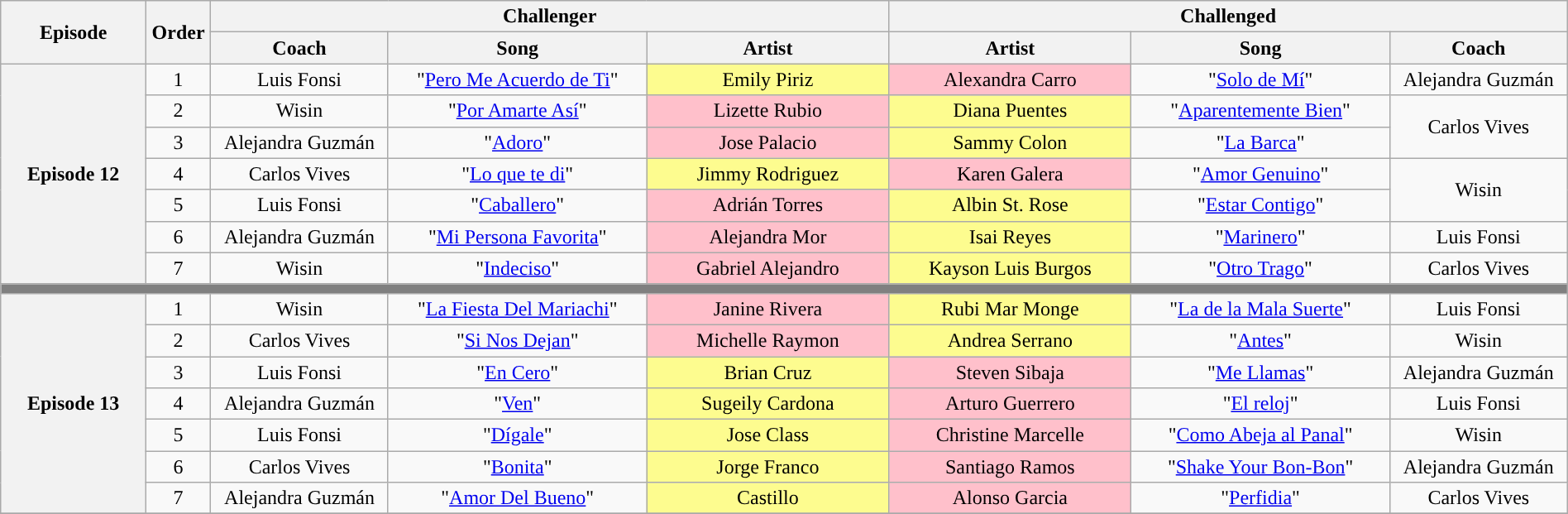<table class="wikitable" style="text-align:center; width:100%;">
<tr>
<th rowspan="2" style="width:09%;">Episode</th>
<th rowspan="2" style="width:04%;">Order</th>
<th colspan="3" style="width:42%;">Challenger</th>
<th colspan="3" style="width:42%;">Challenged</th>
</tr>
<tr>
<th style="width:11%;">Coach</th>
<th style="width:16%;">Song</th>
<th style="width:15%;">Artist</th>
<th style="width:15%;">Artist</th>
<th style="width:16%;">Song</th>
<th style="width:11%;">Coach</th>
</tr>
<tr>
<th rowspan="7" scope="row">Episode 12<br><small></small></th>
<td>1</td>
<td>Luis Fonsi</td>
<td>"<a href='#'>Pero Me Acuerdo de Ti</a>"</td>
<td style="background:#fdfc8f;">Emily Piriz</td>
<td style="background:pink;">Alexandra Carro</td>
<td>"<a href='#'>Solo de Mí</a>"</td>
<td>Alejandra Guzmán</td>
</tr>
<tr>
<td>2</td>
<td>Wisin</td>
<td>"<a href='#'>Por Amarte Así</a>"</td>
<td style="background:pink;">Lizette Rubio</td>
<td style="background:#fdfc8f;">Diana Puentes</td>
<td>"<a href='#'>Aparentemente Bien</a>"</td>
<td rowspan="2">Carlos Vives</td>
</tr>
<tr>
<td>3</td>
<td>Alejandra Guzmán</td>
<td>"<a href='#'>Adoro</a>"</td>
<td style="background:pink;">Jose Palacio</td>
<td style="background:#fdfc8f;">Sammy Colon</td>
<td>"<a href='#'>La Barca</a>"</td>
</tr>
<tr>
<td>4</td>
<td>Carlos Vives</td>
<td>"<a href='#'>Lo que te di</a>"</td>
<td style="background:#fdfc8f;">Jimmy Rodriguez</td>
<td style="background:pink;">Karen Galera</td>
<td>"<a href='#'>Amor Genuino</a>"</td>
<td rowspan="2">Wisin</td>
</tr>
<tr>
<td>5</td>
<td>Luis Fonsi</td>
<td>"<a href='#'>Caballero</a>"</td>
<td style="background:pink;">Adrián Torres</td>
<td style="background:#fdfc8f;">Albin St. Rose</td>
<td>"<a href='#'>Estar Contigo</a>"</td>
</tr>
<tr>
<td>6</td>
<td>Alejandra Guzmán</td>
<td>"<a href='#'>Mi Persona Favorita</a>"</td>
<td style="background:pink;">Alejandra Mor</td>
<td style="background:#fdfc8f;">Isai Reyes</td>
<td>"<a href='#'>Marinero</a>"</td>
<td>Luis Fonsi</td>
</tr>
<tr>
<td>7</td>
<td>Wisin</td>
<td>"<a href='#'>Indeciso</a>"</td>
<td style="background:pink;">Gabriel Alejandro</td>
<td style="background:#fdfc8f;">Kayson Luis Burgos</td>
<td>"<a href='#'>Otro Trago</a>"</td>
<td>Carlos Vives</td>
</tr>
<tr>
<th colspan="9" style="background:gray;"></th>
</tr>
<tr>
<th rowspan="7">Episode 13<br><small></small></th>
<td>1</td>
<td>Wisin</td>
<td>"<a href='#'>La Fiesta Del Mariachi</a>"</td>
<td style="background:pink;">Janine Rivera</td>
<td style="background:#fdfc8f;">Rubi Mar Monge</td>
<td>"<a href='#'>La de la Mala Suerte</a>"</td>
<td>Luis Fonsi</td>
</tr>
<tr>
<td>2</td>
<td>Carlos Vives</td>
<td>"<a href='#'>Si Nos Dejan</a>"</td>
<td style="background:pink;">Michelle Raymon</td>
<td style="background:#fdfc8f;">Andrea Serrano</td>
<td>"<a href='#'>Antes</a>"</td>
<td>Wisin</td>
</tr>
<tr>
<td>3</td>
<td>Luis Fonsi</td>
<td>"<a href='#'>En Cero</a>"</td>
<td style="background:#fdfc8f;">Brian Cruz</td>
<td style="background:pink;">Steven Sibaja</td>
<td>"<a href='#'>Me Llamas</a>"</td>
<td>Alejandra Guzmán</td>
</tr>
<tr>
<td>4</td>
<td>Alejandra Guzmán</td>
<td>"<a href='#'>Ven</a>"</td>
<td style="background:#fdfc8f;">Sugeily Cardona</td>
<td style="background:pink;">Arturo Guerrero</td>
<td>"<a href='#'>El reloj</a>"</td>
<td>Luis Fonsi</td>
</tr>
<tr>
<td>5</td>
<td>Luis Fonsi</td>
<td>"<a href='#'>Dígale</a>"</td>
<td style="background:#fdfc8f;">Jose Class</td>
<td style="background:pink;">Christine Marcelle</td>
<td>"<a href='#'>Como Abeja al Panal</a>"</td>
<td>Wisin</td>
</tr>
<tr>
<td>6</td>
<td>Carlos Vives</td>
<td>"<a href='#'>Bonita</a>"</td>
<td style="background:#fdfc8f;">Jorge Franco</td>
<td style="background:pink;">Santiago Ramos</td>
<td>"<a href='#'>Shake Your Bon-Bon</a>"</td>
<td>Alejandra Guzmán</td>
</tr>
<tr>
<td>7</td>
<td>Alejandra Guzmán</td>
<td>"<a href='#'>Amor Del Bueno</a>"</td>
<td style="background:#fdfc8f;"> Castillo</td>
<td style="background:pink;">Alonso Garcia</td>
<td>"<a href='#'>Perfidia</a>"</td>
<td>Carlos Vives</td>
</tr>
<tr>
</tr>
</table>
